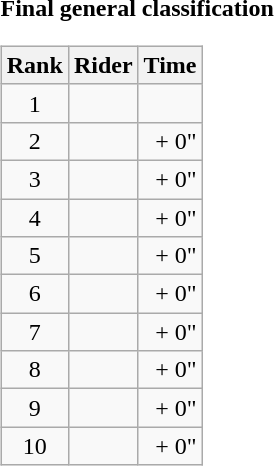<table>
<tr>
<td><strong>Final general classification</strong><br><table class="wikitable">
<tr>
<th scope="col">Rank</th>
<th scope="col">Rider</th>
<th scope="col">Time</th>
</tr>
<tr>
<td style="text-align:center;">1</td>
<td></td>
<td style="text-align:right;"></td>
</tr>
<tr>
<td style="text-align:center;">2</td>
<td></td>
<td style="text-align:right;">+ 0"</td>
</tr>
<tr>
<td style="text-align:center;">3</td>
<td></td>
<td style="text-align:right;">+ 0"</td>
</tr>
<tr>
<td style="text-align:center;">4</td>
<td></td>
<td style="text-align:right;">+ 0"</td>
</tr>
<tr>
<td style="text-align:center;">5</td>
<td></td>
<td style="text-align:right;">+ 0"</td>
</tr>
<tr>
<td style="text-align:center;">6</td>
<td></td>
<td style="text-align:right;">+ 0"</td>
</tr>
<tr>
<td style="text-align:center;">7</td>
<td></td>
<td style="text-align:right;">+ 0"</td>
</tr>
<tr>
<td style="text-align:center;">8</td>
<td></td>
<td style="text-align:right;">+ 0"</td>
</tr>
<tr>
<td style="text-align:center;">9</td>
<td></td>
<td style="text-align:right;">+ 0"</td>
</tr>
<tr>
<td style="text-align:center;">10</td>
<td></td>
<td style="text-align:right;">+ 0"</td>
</tr>
</table>
</td>
</tr>
</table>
